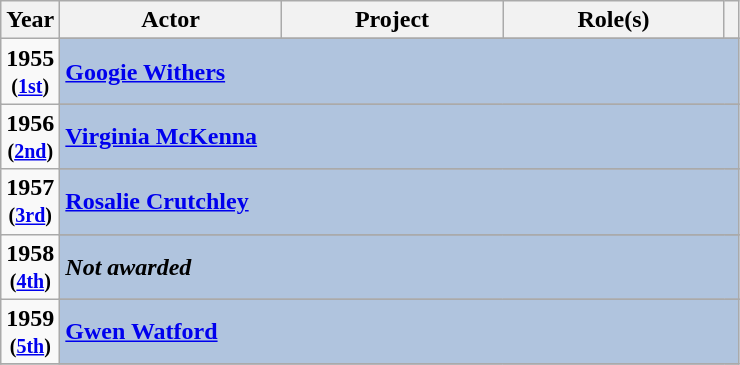<table class="wikitable sortable">
<tr>
<th scope="col" style="width:8%;">Year</th>
<th scope="col" style="width:30%;">Actor</th>
<th scope="col" style="width:30%;">Project</th>
<th scope="col" style="width:30%;">Role(s)</th>
<th scope="col" style="width:2%;" class="unsortable"></th>
</tr>
<tr>
<td rowspan=2 style="text-align:center"><strong>1955 <small> <br>(<a href='#'>1st</a>)<br> </small> </strong></td>
</tr>
<tr style="background:#B0C4DE;">
<td colspan=5><strong><a href='#'>Googie Withers</a></strong></td>
</tr>
<tr>
<td rowspan=2 style="text-align:center"><strong>1956 <small> <br>(<a href='#'>2nd</a>)<br> </small> </strong></td>
</tr>
<tr style="background:#B0C4DE;">
<td colspan=5><strong><a href='#'>Virginia McKenna</a></strong></td>
</tr>
<tr>
<td rowspan=2 style="text-align:center"><strong>1957 <small> <br>(<a href='#'>3rd</a>)<br> </small> </strong></td>
</tr>
<tr style="background:#B0C4DE;">
<td colspan=5><strong><a href='#'>Rosalie Crutchley</a></strong></td>
</tr>
<tr>
<td rowspan=2 style="text-align:center"><strong>1958 <small> <br>(<a href='#'>4th</a>)<br> </small> </strong></td>
</tr>
<tr style="background:#B0C4DE;">
<td colspan=5><strong><em>Not awarded</em></strong></td>
</tr>
<tr>
<td rowspan=2 style="text-align:center"><strong>1959 <small> <br>(<a href='#'>5th</a>)<br> </small> </strong></td>
</tr>
<tr style="background:#B0C4DE;">
<td colspan=5><strong><a href='#'>Gwen Watford</a></strong></td>
</tr>
<tr>
</tr>
</table>
